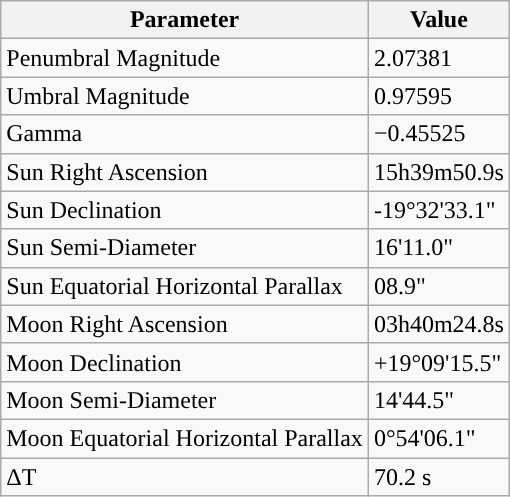<table class="wikitable">
<tr>
<th>Parameter</th>
<th>Value</th>
</tr>
<tr>
<td>Penumbral Magnitude</td>
<td>2.07381</td>
</tr>
<tr>
<td>Umbral Magnitude</td>
<td>0.97595</td>
</tr>
<tr>
<td>Gamma</td>
<td>−0.45525</td>
</tr>
<tr>
<td>Sun Right Ascension</td>
<td>15h39m50.9s</td>
</tr>
<tr>
<td>Sun Declination</td>
<td>-19°32'33.1"</td>
</tr>
<tr>
<td>Sun Semi-Diameter</td>
<td>16'11.0"</td>
</tr>
<tr>
<td>Sun Equatorial Horizontal Parallax</td>
<td>08.9"</td>
</tr>
<tr>
<td>Moon Right Ascension</td>
<td>03h40m24.8s</td>
</tr>
<tr>
<td>Moon Declination</td>
<td>+19°09'15.5"</td>
</tr>
<tr>
<td>Moon Semi-Diameter</td>
<td>14'44.5"</td>
</tr>
<tr>
<td>Moon Equatorial Horizontal Parallax</td>
<td>0°54'06.1"</td>
</tr>
<tr>
<td>ΔT</td>
<td>70.2 s</td>
</tr>
</table>
